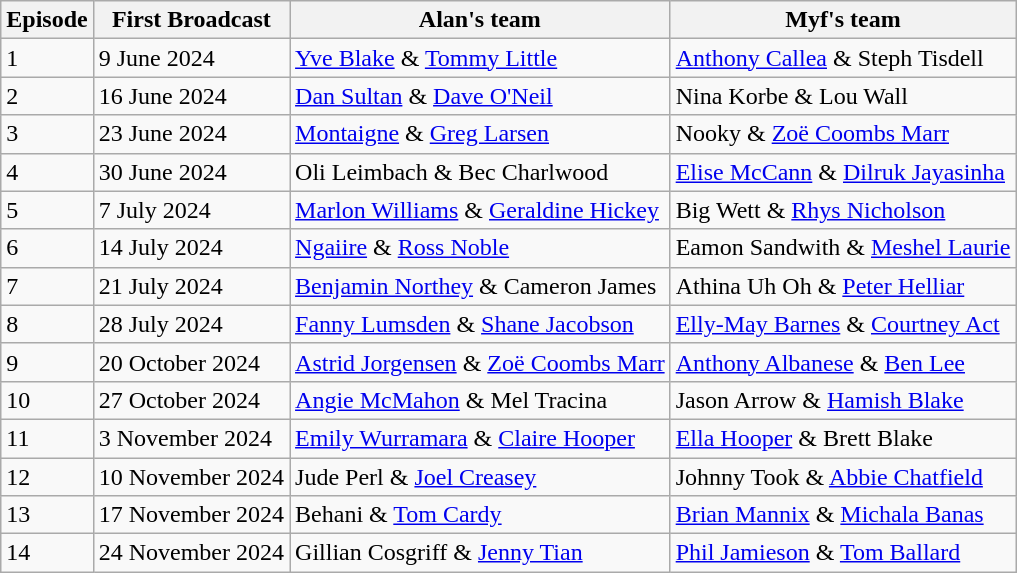<table class="wikitable">
<tr>
<th><strong>Episode</strong></th>
<th><strong>First Broadcast</strong></th>
<th><strong>Alan's team</strong></th>
<th>Myf's team</th>
</tr>
<tr>
<td>1</td>
<td>9 June 2024</td>
<td><a href='#'>Yve Blake</a> & <a href='#'>Tommy Little</a></td>
<td><a href='#'>Anthony Callea</a> & Steph Tisdell</td>
</tr>
<tr>
<td>2</td>
<td>16 June 2024</td>
<td><a href='#'>Dan Sultan</a> & <a href='#'>Dave O'Neil</a></td>
<td>Nina Korbe & Lou Wall</td>
</tr>
<tr>
<td>3</td>
<td>23 June 2024</td>
<td><a href='#'>Montaigne</a> & <a href='#'>Greg Larsen</a></td>
<td>Nooky & <a href='#'>Zoë Coombs Marr</a></td>
</tr>
<tr>
<td>4</td>
<td>30 June 2024</td>
<td>Oli Leimbach & Bec Charlwood</td>
<td><a href='#'>Elise McCann</a> & <a href='#'>Dilruk Jayasinha</a></td>
</tr>
<tr>
<td>5</td>
<td>7 July 2024</td>
<td><a href='#'>Marlon Williams</a> & <a href='#'>Geraldine Hickey</a></td>
<td>Big Wett & <a href='#'>Rhys Nicholson</a></td>
</tr>
<tr>
<td>6</td>
<td>14 July 2024</td>
<td><a href='#'>Ngaiire</a> & <a href='#'>Ross Noble</a></td>
<td>Eamon Sandwith & <a href='#'>Meshel Laurie</a></td>
</tr>
<tr>
<td>7</td>
<td>21 July 2024</td>
<td><a href='#'>Benjamin Northey</a> & Cameron James</td>
<td>Athina Uh Oh & <a href='#'>Peter Helliar</a></td>
</tr>
<tr>
<td>8</td>
<td>28 July 2024</td>
<td><a href='#'>Fanny Lumsden</a> & <a href='#'>Shane Jacobson</a></td>
<td><a href='#'>Elly-May Barnes</a> & <a href='#'>Courtney Act</a></td>
</tr>
<tr>
<td>9</td>
<td>20 October 2024</td>
<td><a href='#'>Astrid Jorgensen</a> & <a href='#'>Zoë Coombs Marr</a></td>
<td><a href='#'>Anthony Albanese</a> & <a href='#'>Ben Lee</a></td>
</tr>
<tr>
<td>10</td>
<td>27 October 2024</td>
<td><a href='#'>Angie McMahon</a> & Mel Tracina</td>
<td>Jason Arrow & <a href='#'>Hamish Blake</a></td>
</tr>
<tr>
<td>11</td>
<td>3 November 2024</td>
<td><a href='#'>Emily Wurramara</a> & <a href='#'>Claire Hooper</a></td>
<td><a href='#'>Ella Hooper</a> & Brett Blake</td>
</tr>
<tr>
<td>12</td>
<td>10 November 2024</td>
<td>Jude Perl & <a href='#'>Joel Creasey</a></td>
<td>Johnny Took & <a href='#'>Abbie Chatfield</a></td>
</tr>
<tr>
<td>13</td>
<td>17 November 2024</td>
<td>Behani & <a href='#'>Tom Cardy</a></td>
<td><a href='#'>Brian Mannix</a> & <a href='#'>Michala Banas</a></td>
</tr>
<tr>
<td>14</td>
<td>24 November 2024</td>
<td>Gillian Cosgriff & <a href='#'>Jenny Tian</a></td>
<td><a href='#'>Phil Jamieson</a> & <a href='#'>Tom Ballard</a></td>
</tr>
</table>
